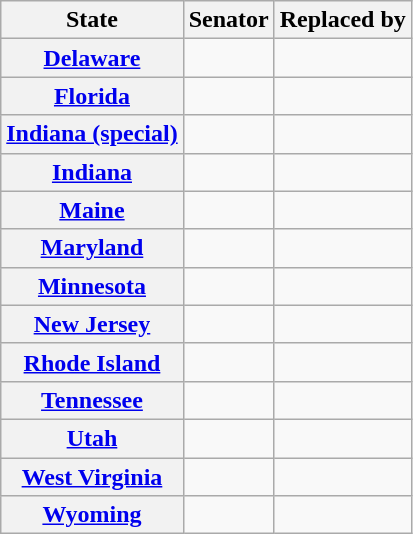<table class="wikitable sortable plainrowheaders">
<tr>
<th scope="col">State</th>
<th scope="col">Senator</th>
<th scope="col">Replaced by</th>
</tr>
<tr>
<th><a href='#'>Delaware</a></th>
<td></td>
<td></td>
</tr>
<tr>
<th><a href='#'>Florida</a></th>
<td></td>
<td></td>
</tr>
<tr>
<th><a href='#'>Indiana (special)</a></th>
<td></td>
<td></td>
</tr>
<tr>
<th><a href='#'>Indiana</a></th>
<td></td>
<td></td>
</tr>
<tr>
<th><a href='#'>Maine</a></th>
<td></td>
<td></td>
</tr>
<tr>
<th><a href='#'>Maryland</a></th>
<td></td>
<td></td>
</tr>
<tr>
<th><a href='#'>Minnesota</a></th>
<td></td>
<td></td>
</tr>
<tr>
<th><a href='#'>New Jersey</a></th>
<td></td>
<td></td>
</tr>
<tr>
<th><a href='#'>Rhode Island</a></th>
<td></td>
<td></td>
</tr>
<tr>
<th><a href='#'>Tennessee</a></th>
<td></td>
<td></td>
</tr>
<tr>
<th><a href='#'>Utah</a></th>
<td></td>
<td></td>
</tr>
<tr>
<th><a href='#'>West Virginia</a></th>
<td></td>
<td></td>
</tr>
<tr>
<th><a href='#'>Wyoming</a></th>
<td></td>
<td></td>
</tr>
</table>
